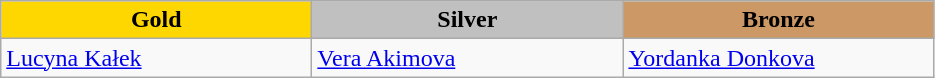<table class="wikitable" style="text-align:left">
<tr align="center">
<td width=200 bgcolor=gold><strong>Gold</strong></td>
<td width=200 bgcolor=silver><strong>Silver</strong></td>
<td width=200 bgcolor=CC9966><strong>Bronze</strong></td>
</tr>
<tr>
<td><a href='#'>Lucyna Kałek</a><br><em></em></td>
<td><a href='#'>Vera Akimova</a><br><em></em></td>
<td><a href='#'>Yordanka Donkova</a><br><em></em></td>
</tr>
</table>
